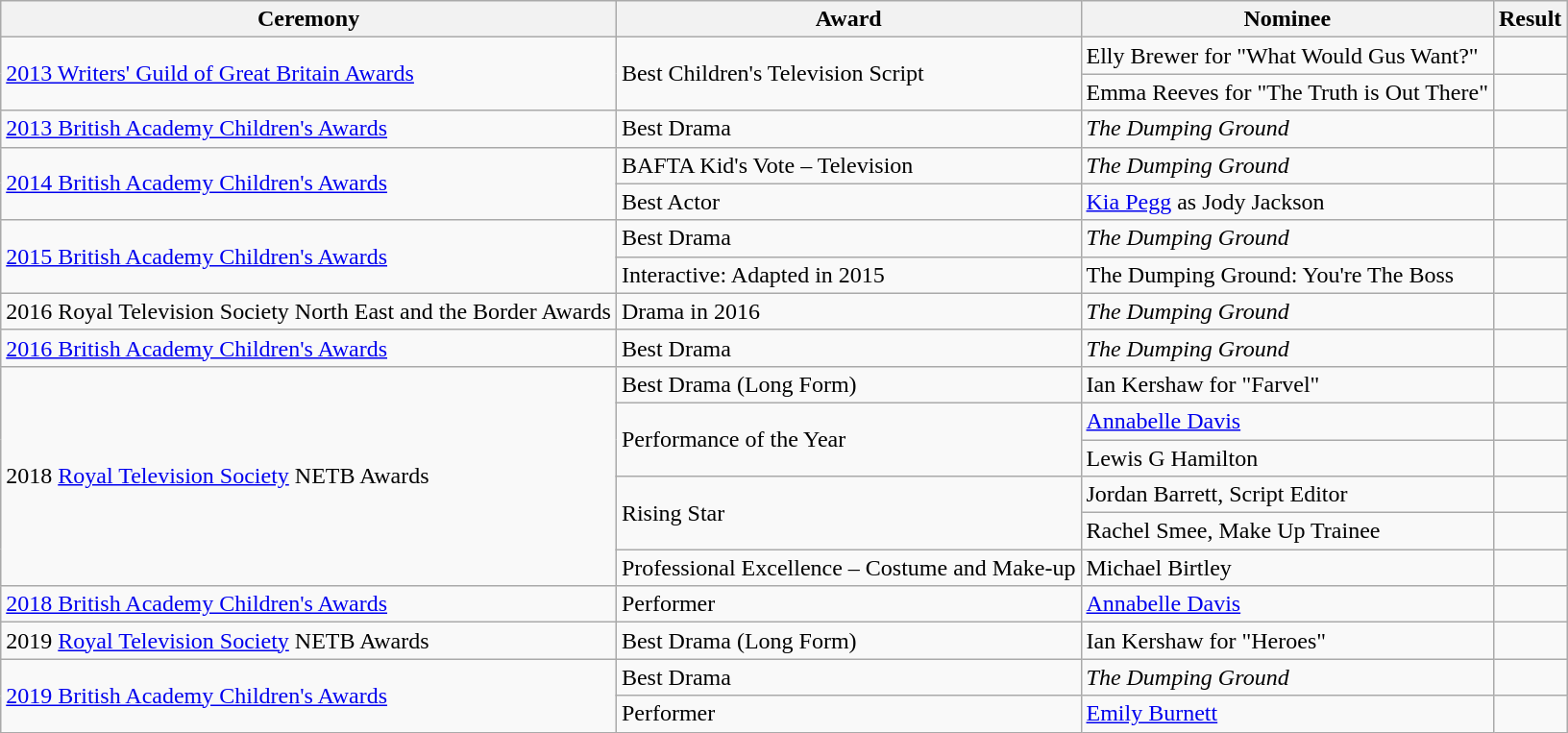<table class="wikitable">
<tr>
<th>Ceremony</th>
<th>Award</th>
<th>Nominee</th>
<th>Result</th>
</tr>
<tr>
<td rowspan="2"><a href='#'>2013 Writers' Guild of Great Britain Awards</a></td>
<td rowspan="2">Best Children's Television Script</td>
<td>Elly Brewer for "What Would Gus Want?"</td>
<td></td>
</tr>
<tr>
<td>Emma Reeves for "The Truth is Out There"</td>
<td></td>
</tr>
<tr>
<td><a href='#'>2013 British Academy Children's Awards</a></td>
<td>Best Drama</td>
<td><em>The Dumping Ground</em></td>
<td></td>
</tr>
<tr>
<td rowspan="2"><a href='#'>2014 British Academy Children's Awards</a></td>
<td>BAFTA Kid's Vote – Television</td>
<td><em>The Dumping Ground</em></td>
<td></td>
</tr>
<tr>
<td>Best Actor</td>
<td><a href='#'>Kia Pegg</a> as Jody Jackson</td>
<td></td>
</tr>
<tr>
<td rowspan="2"><a href='#'>2015 British Academy Children's Awards</a></td>
<td>Best Drama</td>
<td><em>The Dumping Ground</em></td>
<td></td>
</tr>
<tr>
<td>Interactive: Adapted in 2015</td>
<td>The Dumping Ground: You're The Boss</td>
<td></td>
</tr>
<tr>
<td>2016 Royal Television Society North East and the Border Awards</td>
<td>Drama in 2016</td>
<td><em>The Dumping Ground</em></td>
<td></td>
</tr>
<tr>
<td><a href='#'>2016 British Academy Children's Awards</a></td>
<td>Best Drama</td>
<td><em>The Dumping Ground</em></td>
<td></td>
</tr>
<tr>
<td rowspan="6">2018 <a href='#'>Royal Television Society</a> NETB Awards</td>
<td>Best Drama (Long Form)</td>
<td>Ian Kershaw for "Farvel"</td>
<td></td>
</tr>
<tr>
<td rowspan="2">Performance of the Year</td>
<td><a href='#'>Annabelle Davis</a></td>
<td></td>
</tr>
<tr>
<td>Lewis G Hamilton</td>
<td></td>
</tr>
<tr>
<td rowspan="2">Rising Star</td>
<td>Jordan Barrett, Script Editor</td>
<td></td>
</tr>
<tr>
<td>Rachel Smee, Make Up Trainee</td>
<td></td>
</tr>
<tr>
<td>Professional Excellence – Costume and Make-up</td>
<td>Michael Birtley</td>
<td></td>
</tr>
<tr>
<td><a href='#'>2018 British Academy Children's Awards</a></td>
<td>Performer</td>
<td><a href='#'>Annabelle Davis</a></td>
<td></td>
</tr>
<tr>
<td>2019 <a href='#'>Royal Television Society</a> NETB Awards</td>
<td>Best Drama (Long Form)</td>
<td>Ian Kershaw for "Heroes"</td>
<td></td>
</tr>
<tr>
<td rowspan=2><a href='#'>2019 British Academy Children's Awards</a></td>
<td>Best Drama</td>
<td><em>The Dumping Ground</em></td>
<td></td>
</tr>
<tr>
<td>Performer</td>
<td><a href='#'>Emily Burnett</a></td>
<td></td>
</tr>
</table>
